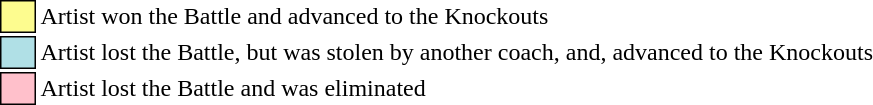<table class="toccolours" style="font-size: 100%">
<tr>
<td style="background:#fdfc8f; border:1px solid black">     </td>
<td>Artist won the Battle and advanced to the Knockouts</td>
</tr>
<tr>
<td style="background:#b0e0e6; border:1px solid black">     </td>
<td>Artist lost the Battle, but was stolen by another coach, and, advanced to the Knockouts</td>
</tr>
<tr>
<td style="background:pink; border:1px solid black">     </td>
<td>Artist lost the Battle and was eliminated</td>
</tr>
</table>
